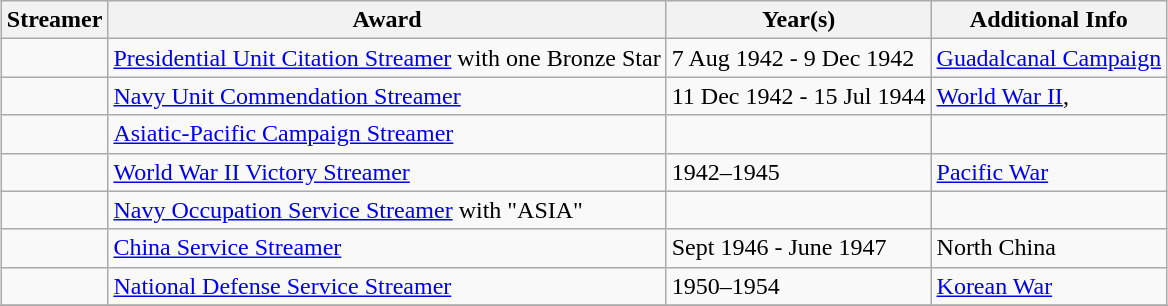<table class="wikitable" style="margin:1em auto;">
<tr>
<th>Streamer</th>
<th>Award</th>
<th>Year(s)</th>
<th>Additional Info</th>
</tr>
<tr>
<td></td>
<td><a href='#'>Presidential Unit Citation Streamer</a> with one Bronze Star</td>
<td>7 Aug 1942 - 9 Dec 1942</td>
<td><a href='#'>Guadalcanal Campaign</a></td>
</tr>
<tr>
<td></td>
<td><a href='#'>Navy Unit Commendation Streamer</a></td>
<td>11 Dec 1942 - 15 Jul 1944</td>
<td><a href='#'>World War II</a>,</td>
</tr>
<tr>
<td></td>
<td><a href='#'>Asiatic-Pacific Campaign Streamer</a></td>
<td><br></td>
<td><br></td>
</tr>
<tr>
<td></td>
<td><a href='#'>World War II Victory Streamer</a></td>
<td>1942–1945</td>
<td><a href='#'>Pacific War</a></td>
</tr>
<tr>
<td></td>
<td><a href='#'>Navy Occupation Service Streamer</a> with "ASIA"</td>
<td><br></td>
<td><br></td>
</tr>
<tr>
<td></td>
<td><a href='#'>China Service Streamer</a></td>
<td>Sept 1946 - June 1947</td>
<td>North China</td>
</tr>
<tr>
<td></td>
<td><a href='#'>National Defense Service Streamer</a></td>
<td>1950–1954</td>
<td><a href='#'>Korean War</a></td>
</tr>
<tr>
</tr>
</table>
